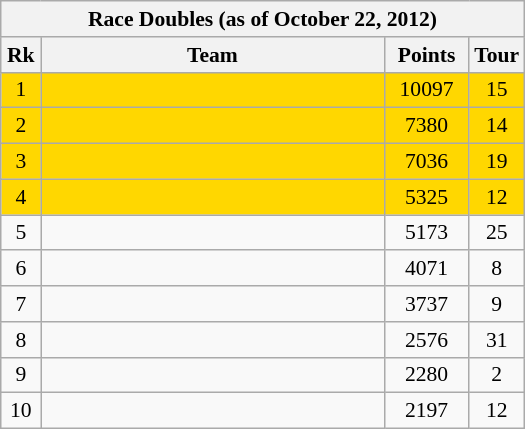<table class=wikitable style=font-size:90%;text-align:center>
<tr>
<th colspan=4>Race Doubles (as of October 22, 2012)</th>
</tr>
<tr>
<th width=20>Rk</th>
<th width=222>Team</th>
<th width=50>Points</th>
<th width=30>Tour</th>
</tr>
<tr bgcolor=gold>
<td>1</td>
<td align=left> <br> </td>
<td>10097</td>
<td>15</td>
</tr>
<tr bgcolor=gold>
<td>2</td>
<td align=left> <br> </td>
<td>7380</td>
<td>14</td>
</tr>
<tr bgcolor=gold>
<td>3</td>
<td align=left> <br> </td>
<td>7036</td>
<td>19</td>
</tr>
<tr bgcolor=gold>
<td>4</td>
<td align=left> <br> </td>
<td>5325</td>
<td>12</td>
</tr>
<tr>
<td>5</td>
<td align=left> <br> </td>
<td>5173</td>
<td>25</td>
</tr>
<tr>
<td>6</td>
<td align=left> <br> </td>
<td>4071</td>
<td>8</td>
</tr>
<tr>
<td>7</td>
<td align=left> <br> </td>
<td>3737</td>
<td>9</td>
</tr>
<tr>
<td>8</td>
<td align=left> <br> </td>
<td>2576</td>
<td>31</td>
</tr>
<tr>
<td>9</td>
<td align=left> <br> </td>
<td>2280</td>
<td>2</td>
</tr>
<tr>
<td>10</td>
<td align=left> <br> </td>
<td>2197</td>
<td>12</td>
</tr>
</table>
